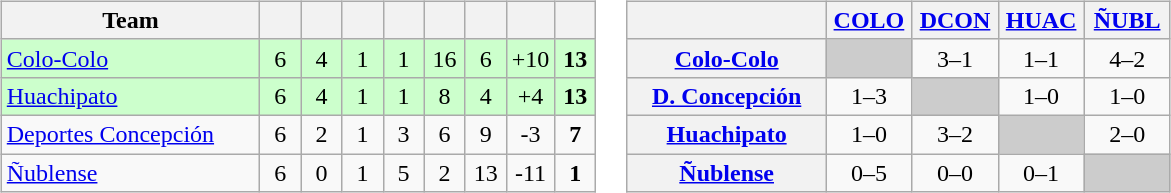<table>
<tr>
<td><br><table class="wikitable" style="text-align: center;">
<tr>
<th width=165>Team</th>
<th width=20></th>
<th width=20></th>
<th width=20></th>
<th width=20></th>
<th width=20></th>
<th width=20></th>
<th width=20></th>
<th width=20></th>
</tr>
<tr align=center bgcolor=CCFFCC>
<td align=left><a href='#'>Colo-Colo</a></td>
<td>6</td>
<td>4</td>
<td>1</td>
<td>1</td>
<td>16</td>
<td>6</td>
<td>+10</td>
<td><strong>13</strong></td>
</tr>
<tr align=center bgcolor=CCFFCC>
<td align=left><a href='#'>Huachipato</a></td>
<td>6</td>
<td>4</td>
<td>1</td>
<td>1</td>
<td>8</td>
<td>4</td>
<td>+4</td>
<td><strong>13</strong></td>
</tr>
<tr align=center>
<td align=left><a href='#'>Deportes Concepción</a></td>
<td>6</td>
<td>2</td>
<td>1</td>
<td>3</td>
<td>6</td>
<td>9</td>
<td>-3</td>
<td><strong>7</strong></td>
</tr>
<tr align=center>
<td align=left><a href='#'>Ñublense</a></td>
<td>6</td>
<td>0</td>
<td>1</td>
<td>5</td>
<td>2</td>
<td>13</td>
<td>-11</td>
<td><strong>1</strong></td>
</tr>
</table>
</td>
<td><br><table class="wikitable" style="text-align:center">
<tr>
<th width="125"> </th>
<th width="50"><a href='#'>COLO</a></th>
<th width="50"><a href='#'>DCON</a></th>
<th width="50"><a href='#'>HUAC</a></th>
<th width="50"><a href='#'>ÑUBL</a></th>
</tr>
<tr>
<th><a href='#'>Colo-Colo</a></th>
<td bgcolor="#CCCCCC"></td>
<td>3–1</td>
<td>1–1</td>
<td>4–2</td>
</tr>
<tr>
<th><a href='#'>D. Concepción</a></th>
<td>1–3</td>
<td bgcolor="#CCCCCC"></td>
<td>1–0</td>
<td>1–0</td>
</tr>
<tr>
<th><a href='#'>Huachipato</a></th>
<td>1–0</td>
<td>3–2</td>
<td bgcolor="#CCCCCC"></td>
<td>2–0</td>
</tr>
<tr>
<th><a href='#'>Ñublense</a></th>
<td>0–5</td>
<td>0–0</td>
<td>0–1</td>
<td bgcolor="#CCCCCC"></td>
</tr>
</table>
</td>
</tr>
</table>
